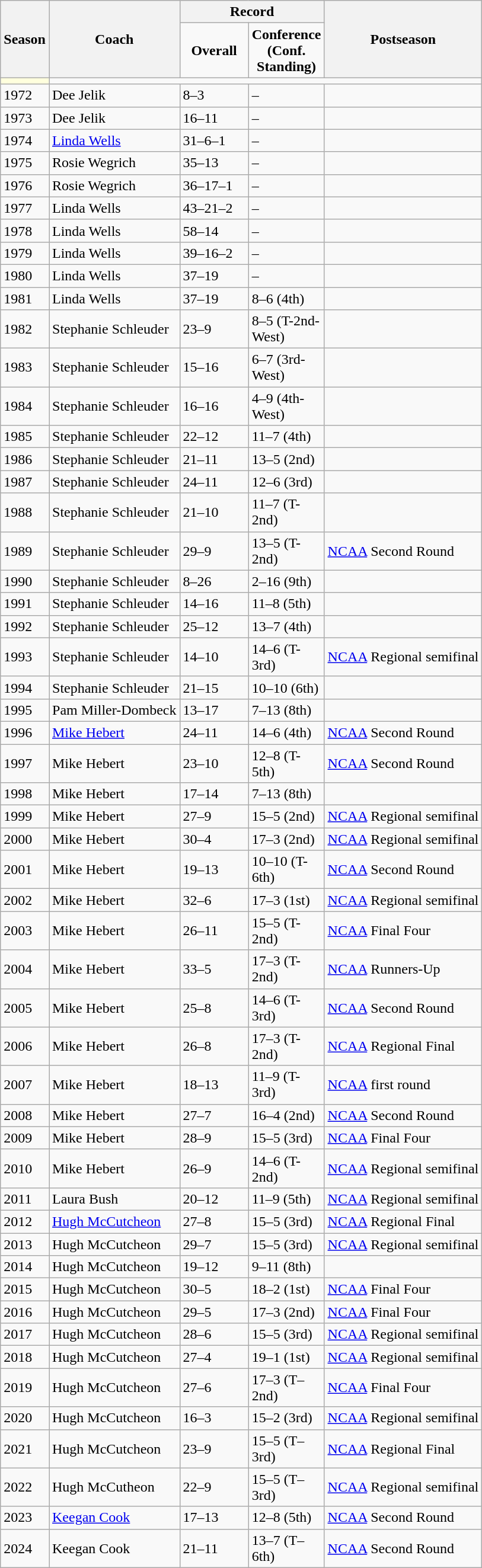<table class="wikitable">
<tr>
<th rowspan="2">Season</th>
<th rowspan="2">Coach</th>
<th colspan="2">Record</th>
<th rowspan="2">Postseason</th>
</tr>
<tr>
<td width="70px" align="center"><strong>Overall</strong></td>
<td width="40px" align="center"><strong>Conference<br> (Conf. Standing)</strong></td>
</tr>
<tr style="background: #ffffdd;">
<td></td>
</tr>
<tr>
<td>1972</td>
<td>Dee Jelik</td>
<td>8–3</td>
<td>–</td>
<td></td>
</tr>
<tr>
<td>1973</td>
<td>Dee Jelik</td>
<td>16–11</td>
<td>–</td>
<td></td>
</tr>
<tr>
<td>1974</td>
<td><a href='#'>Linda Wells</a></td>
<td>31–6–1</td>
<td>–</td>
<td></td>
</tr>
<tr>
<td>1975</td>
<td>Rosie Wegrich</td>
<td>35–13</td>
<td>–</td>
<td></td>
</tr>
<tr>
<td>1976</td>
<td>Rosie Wegrich</td>
<td>36–17–1</td>
<td>–</td>
<td></td>
</tr>
<tr>
<td>1977</td>
<td>Linda Wells</td>
<td>43–21–2</td>
<td>–</td>
<td></td>
</tr>
<tr>
<td>1978</td>
<td>Linda Wells</td>
<td>58–14</td>
<td>–</td>
<td></td>
</tr>
<tr>
<td>1979</td>
<td>Linda Wells</td>
<td>39–16–2</td>
<td>–</td>
<td></td>
</tr>
<tr>
<td>1980</td>
<td>Linda Wells</td>
<td>37–19</td>
<td>–</td>
<td></td>
</tr>
<tr>
<td>1981</td>
<td>Linda Wells</td>
<td>37–19</td>
<td>8–6 (4th)</td>
<td></td>
</tr>
<tr>
<td>1982</td>
<td>Stephanie Schleuder</td>
<td>23–9</td>
<td>8–5 (T-2nd-West)</td>
<td></td>
</tr>
<tr>
<td>1983</td>
<td>Stephanie Schleuder</td>
<td>15–16</td>
<td>6–7 (3rd-West)</td>
<td></td>
</tr>
<tr>
<td>1984</td>
<td>Stephanie Schleuder</td>
<td>16–16</td>
<td>4–9 (4th-West)</td>
<td></td>
</tr>
<tr>
<td>1985</td>
<td>Stephanie Schleuder</td>
<td>22–12</td>
<td>11–7 (4th)</td>
<td></td>
</tr>
<tr>
<td>1986</td>
<td>Stephanie Schleuder</td>
<td>21–11</td>
<td>13–5 (2nd)</td>
<td></td>
</tr>
<tr>
<td>1987</td>
<td>Stephanie Schleuder</td>
<td>24–11</td>
<td>12–6 (3rd)</td>
<td></td>
</tr>
<tr>
<td>1988</td>
<td>Stephanie Schleuder</td>
<td>21–10</td>
<td>11–7 (T-2nd)</td>
<td></td>
</tr>
<tr>
<td>1989</td>
<td>Stephanie Schleuder</td>
<td>29–9</td>
<td>13–5 (T-2nd)</td>
<td><a href='#'>NCAA</a> Second Round</td>
</tr>
<tr>
<td>1990</td>
<td>Stephanie Schleuder</td>
<td>8–26</td>
<td>2–16 (9th)</td>
<td></td>
</tr>
<tr>
<td>1991</td>
<td>Stephanie Schleuder</td>
<td>14–16</td>
<td>11–8 (5th)</td>
<td></td>
</tr>
<tr>
<td>1992</td>
<td>Stephanie Schleuder</td>
<td>25–12</td>
<td>13–7 (4th)</td>
<td></td>
</tr>
<tr>
<td>1993</td>
<td>Stephanie Schleuder</td>
<td>14–10</td>
<td>14–6 (T-3rd)</td>
<td><a href='#'>NCAA</a> Regional semifinal</td>
</tr>
<tr>
<td>1994</td>
<td>Stephanie Schleuder</td>
<td>21–15</td>
<td>10–10 (6th)</td>
<td></td>
</tr>
<tr>
<td>1995</td>
<td>Pam Miller-Dombeck</td>
<td>13–17</td>
<td>7–13 (8th)</td>
<td></td>
</tr>
<tr>
<td>1996</td>
<td><a href='#'>Mike Hebert</a></td>
<td>24–11</td>
<td>14–6 (4th)</td>
<td><a href='#'>NCAA</a> Second Round</td>
</tr>
<tr>
<td>1997</td>
<td>Mike Hebert</td>
<td>23–10</td>
<td>12–8 (T-5th)</td>
<td><a href='#'>NCAA</a> Second Round</td>
</tr>
<tr>
<td>1998</td>
<td>Mike Hebert</td>
<td>17–14</td>
<td>7–13 (8th)</td>
<td></td>
</tr>
<tr>
<td>1999</td>
<td>Mike Hebert</td>
<td>27–9</td>
<td>15–5 (2nd)</td>
<td><a href='#'>NCAA</a> Regional semifinal</td>
</tr>
<tr>
<td>2000</td>
<td>Mike Hebert</td>
<td>30–4</td>
<td>17–3 (2nd)</td>
<td><a href='#'>NCAA</a> Regional semifinal</td>
</tr>
<tr>
<td>2001</td>
<td>Mike Hebert</td>
<td>19–13</td>
<td>10–10 (T-6th)</td>
<td><a href='#'>NCAA</a> Second Round</td>
</tr>
<tr>
<td>2002</td>
<td>Mike Hebert</td>
<td>32–6</td>
<td>17–3 (1st)</td>
<td><a href='#'>NCAA</a> Regional semifinal</td>
</tr>
<tr>
<td>2003</td>
<td>Mike Hebert</td>
<td>26–11</td>
<td>15–5 (T-2nd)</td>
<td><a href='#'>NCAA</a> Final Four</td>
</tr>
<tr>
<td>2004</td>
<td>Mike Hebert</td>
<td>33–5</td>
<td>17–3 (T-2nd)</td>
<td><a href='#'>NCAA</a> Runners-Up</td>
</tr>
<tr>
<td>2005</td>
<td>Mike Hebert</td>
<td>25–8</td>
<td>14–6 (T-3rd)</td>
<td><a href='#'>NCAA</a> Second Round</td>
</tr>
<tr>
<td>2006</td>
<td>Mike Hebert</td>
<td>26–8</td>
<td>17–3 (T-2nd)</td>
<td><a href='#'>NCAA</a> Regional Final</td>
</tr>
<tr>
<td>2007</td>
<td>Mike Hebert</td>
<td>18–13</td>
<td>11–9 (T-3rd)</td>
<td><a href='#'>NCAA</a> first round</td>
</tr>
<tr>
<td>2008</td>
<td>Mike Hebert</td>
<td>27–7</td>
<td>16–4 (2nd)</td>
<td><a href='#'>NCAA</a> Second Round</td>
</tr>
<tr>
<td>2009</td>
<td>Mike Hebert</td>
<td>28–9</td>
<td>15–5 (3rd)</td>
<td><a href='#'>NCAA</a> Final Four</td>
</tr>
<tr>
<td>2010</td>
<td>Mike Hebert</td>
<td>26–9</td>
<td>14–6 (T-2nd)</td>
<td><a href='#'>NCAA</a> Regional semifinal</td>
</tr>
<tr>
<td>2011</td>
<td>Laura Bush</td>
<td>20–12</td>
<td>11–9 (5th)</td>
<td><a href='#'>NCAA</a> Regional semifinal</td>
</tr>
<tr>
<td>2012</td>
<td><a href='#'>Hugh McCutcheon</a></td>
<td>27–8</td>
<td>15–5 (3rd)</td>
<td><a href='#'>NCAA</a> Regional Final</td>
</tr>
<tr>
<td>2013</td>
<td>Hugh McCutcheon</td>
<td>29–7</td>
<td>15–5 (3rd)</td>
<td><a href='#'>NCAA</a> Regional semifinal</td>
</tr>
<tr>
<td>2014</td>
<td>Hugh McCutcheon</td>
<td>19–12</td>
<td>9–11 (8th)</td>
<td></td>
</tr>
<tr>
<td>2015</td>
<td>Hugh McCutcheon</td>
<td>30–5</td>
<td>18–2 (1st)</td>
<td><a href='#'>NCAA</a> Final Four</td>
</tr>
<tr>
<td>2016</td>
<td>Hugh McCutcheon</td>
<td>29–5</td>
<td>17–3 (2nd)</td>
<td><a href='#'>NCAA</a> Final Four</td>
</tr>
<tr>
<td>2017</td>
<td>Hugh McCutcheon</td>
<td>28–6</td>
<td>15–5 (3rd)</td>
<td><a href='#'>NCAA</a> Regional semifinal</td>
</tr>
<tr>
<td>2018</td>
<td>Hugh McCutcheon</td>
<td>27–4</td>
<td>19–1 (1st)</td>
<td><a href='#'>NCAA</a> Regional semifinal</td>
</tr>
<tr>
<td>2019</td>
<td>Hugh McCutcheon</td>
<td>27–6</td>
<td>17–3 (T–2nd)</td>
<td><a href='#'>NCAA</a> Final Four</td>
</tr>
<tr>
<td>2020</td>
<td>Hugh McCutcheon</td>
<td>16–3</td>
<td>15–2 (3rd)</td>
<td><a href='#'>NCAA</a> Regional semifinal</td>
</tr>
<tr>
<td>2021</td>
<td>Hugh McCutcheon</td>
<td>23–9</td>
<td>15–5 (T–3rd)</td>
<td><a href='#'>NCAA</a> Regional Final</td>
</tr>
<tr>
<td>2022</td>
<td>Hugh McCutheon</td>
<td>22–9</td>
<td>15–5 (T–3rd)</td>
<td><a href='#'>NCAA</a> Regional semifinal</td>
</tr>
<tr>
<td>2023</td>
<td><a href='#'>Keegan Cook</a></td>
<td>17–13</td>
<td>12–8 (5th)</td>
<td><a href='#'>NCAA</a> Second Round</td>
</tr>
<tr>
<td>2024</td>
<td>Keegan Cook</td>
<td>21–11</td>
<td>13–7 (T–6th)</td>
<td><a href='#'>NCAA</a> Second Round</td>
</tr>
</table>
